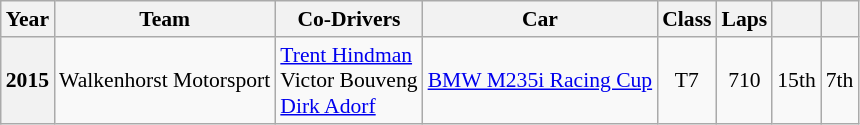<table class="wikitable" style="font-size:90%">
<tr>
<th>Year</th>
<th>Team</th>
<th>Co-Drivers</th>
<th>Car</th>
<th>Class</th>
<th>Laps</th>
<th></th>
<th></th>
</tr>
<tr align="center">
<th>2015</th>
<td align=left nowrap> Walkenhorst Motorsport</td>
<td align=left nowrap> <a href='#'>Trent Hindman</a><br> Victor Bouveng<br> <a href='#'>Dirk Adorf</a></td>
<td align=left nowrap><a href='#'>BMW M235i Racing Cup</a></td>
<td>T7</td>
<td>710</td>
<td>15th</td>
<td>7th</td>
</tr>
</table>
